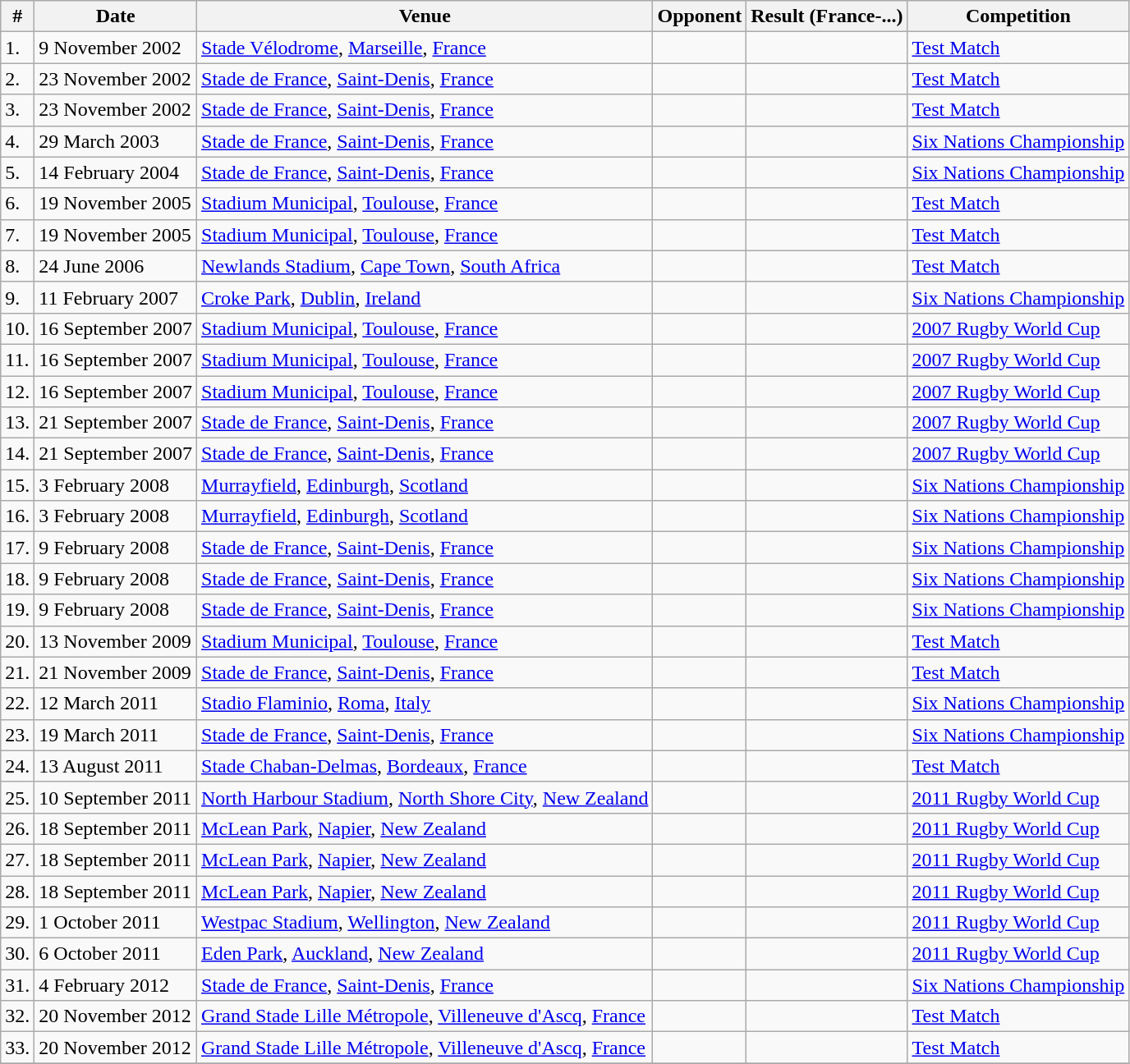<table class="wikitable sortable">
<tr>
<th>#</th>
<th>Date</th>
<th>Venue</th>
<th>Opponent</th>
<th>Result (France-...)</th>
<th>Competition</th>
</tr>
<tr>
<td>1.</td>
<td>9 November 2002</td>
<td><a href='#'>Stade Vélodrome</a>, <a href='#'>Marseille</a>, <a href='#'>France</a></td>
<td></td>
<td></td>
<td><a href='#'>Test Match</a></td>
</tr>
<tr>
<td>2.</td>
<td>23 November 2002</td>
<td><a href='#'>Stade de France</a>, <a href='#'>Saint-Denis</a>, <a href='#'>France</a></td>
<td></td>
<td></td>
<td><a href='#'>Test Match</a></td>
</tr>
<tr>
<td>3.</td>
<td>23 November 2002</td>
<td><a href='#'>Stade de France</a>, <a href='#'>Saint-Denis</a>, <a href='#'>France</a></td>
<td></td>
<td></td>
<td><a href='#'>Test Match</a></td>
</tr>
<tr>
<td>4.</td>
<td>29 March 2003</td>
<td><a href='#'>Stade de France</a>, <a href='#'>Saint-Denis</a>, <a href='#'>France</a></td>
<td></td>
<td></td>
<td><a href='#'>Six Nations Championship</a></td>
</tr>
<tr>
<td>5.</td>
<td>14 February 2004</td>
<td><a href='#'>Stade de France</a>, <a href='#'>Saint-Denis</a>, <a href='#'>France</a></td>
<td></td>
<td></td>
<td><a href='#'>Six Nations Championship</a></td>
</tr>
<tr>
<td>6.</td>
<td>19 November 2005</td>
<td><a href='#'>Stadium Municipal</a>, <a href='#'>Toulouse</a>, <a href='#'>France</a></td>
<td></td>
<td></td>
<td><a href='#'>Test Match</a></td>
</tr>
<tr>
<td>7.</td>
<td>19 November 2005</td>
<td><a href='#'>Stadium Municipal</a>, <a href='#'>Toulouse</a>, <a href='#'>France</a></td>
<td></td>
<td></td>
<td><a href='#'>Test Match</a></td>
</tr>
<tr>
<td>8.</td>
<td>24 June 2006</td>
<td><a href='#'>Newlands Stadium</a>, <a href='#'>Cape Town</a>, <a href='#'>South Africa</a></td>
<td></td>
<td></td>
<td><a href='#'>Test Match</a></td>
</tr>
<tr>
<td>9.</td>
<td>11 February 2007</td>
<td><a href='#'>Croke Park</a>, <a href='#'>Dublin</a>, <a href='#'>Ireland</a></td>
<td></td>
<td></td>
<td><a href='#'>Six Nations Championship</a></td>
</tr>
<tr>
<td>10.</td>
<td>16 September 2007</td>
<td><a href='#'>Stadium Municipal</a>, <a href='#'>Toulouse</a>, <a href='#'>France</a></td>
<td></td>
<td></td>
<td><a href='#'>2007 Rugby World Cup</a></td>
</tr>
<tr>
<td>11.</td>
<td>16 September 2007</td>
<td><a href='#'>Stadium Municipal</a>, <a href='#'>Toulouse</a>, <a href='#'>France</a></td>
<td></td>
<td></td>
<td><a href='#'>2007 Rugby World Cup</a></td>
</tr>
<tr>
<td>12.</td>
<td>16 September 2007</td>
<td><a href='#'>Stadium Municipal</a>, <a href='#'>Toulouse</a>, <a href='#'>France</a></td>
<td></td>
<td></td>
<td><a href='#'>2007 Rugby World Cup</a></td>
</tr>
<tr>
<td>13.</td>
<td>21 September 2007</td>
<td><a href='#'>Stade de France</a>, <a href='#'>Saint-Denis</a>, <a href='#'>France</a></td>
<td></td>
<td></td>
<td><a href='#'>2007 Rugby World Cup</a></td>
</tr>
<tr>
<td>14.</td>
<td>21 September 2007</td>
<td><a href='#'>Stade de France</a>, <a href='#'>Saint-Denis</a>, <a href='#'>France</a></td>
<td></td>
<td></td>
<td><a href='#'>2007 Rugby World Cup</a></td>
</tr>
<tr>
<td>15.</td>
<td>3 February 2008</td>
<td><a href='#'>Murrayfield</a>, <a href='#'>Edinburgh</a>, <a href='#'>Scotland</a></td>
<td></td>
<td></td>
<td><a href='#'>Six Nations Championship</a></td>
</tr>
<tr>
<td>16.</td>
<td>3 February 2008</td>
<td><a href='#'>Murrayfield</a>, <a href='#'>Edinburgh</a>, <a href='#'>Scotland</a></td>
<td></td>
<td></td>
<td><a href='#'>Six Nations Championship</a></td>
</tr>
<tr>
<td>17.</td>
<td>9 February 2008</td>
<td><a href='#'>Stade de France</a>, <a href='#'>Saint-Denis</a>, <a href='#'>France</a></td>
<td></td>
<td></td>
<td><a href='#'>Six Nations Championship</a></td>
</tr>
<tr>
<td>18.</td>
<td>9 February 2008</td>
<td><a href='#'>Stade de France</a>, <a href='#'>Saint-Denis</a>, <a href='#'>France</a></td>
<td></td>
<td></td>
<td><a href='#'>Six Nations Championship</a></td>
</tr>
<tr>
<td>19.</td>
<td>9 February 2008</td>
<td><a href='#'>Stade de France</a>, <a href='#'>Saint-Denis</a>, <a href='#'>France</a></td>
<td></td>
<td></td>
<td><a href='#'>Six Nations Championship</a></td>
</tr>
<tr>
<td>20.</td>
<td>13 November 2009</td>
<td><a href='#'>Stadium Municipal</a>, <a href='#'>Toulouse</a>, <a href='#'>France</a></td>
<td></td>
<td></td>
<td><a href='#'>Test Match</a></td>
</tr>
<tr>
<td>21.</td>
<td>21 November 2009</td>
<td><a href='#'>Stade de France</a>, <a href='#'>Saint-Denis</a>, <a href='#'>France</a></td>
<td></td>
<td></td>
<td><a href='#'>Test Match</a></td>
</tr>
<tr>
<td>22.</td>
<td>12 March 2011</td>
<td><a href='#'>Stadio Flaminio</a>, <a href='#'>Roma</a>, <a href='#'>Italy</a></td>
<td></td>
<td></td>
<td><a href='#'>Six Nations Championship</a></td>
</tr>
<tr>
<td>23.</td>
<td>19 March 2011</td>
<td><a href='#'>Stade de France</a>, <a href='#'>Saint-Denis</a>, <a href='#'>France</a></td>
<td></td>
<td></td>
<td><a href='#'>Six Nations Championship</a></td>
</tr>
<tr>
<td>24.</td>
<td>13 August 2011</td>
<td><a href='#'>Stade Chaban-Delmas</a>, <a href='#'>Bordeaux</a>, <a href='#'>France</a></td>
<td></td>
<td></td>
<td><a href='#'>Test Match</a></td>
</tr>
<tr>
<td>25.</td>
<td>10 September 2011</td>
<td><a href='#'>North Harbour Stadium</a>, <a href='#'>North Shore City</a>, <a href='#'>New Zealand</a></td>
<td></td>
<td></td>
<td><a href='#'>2011 Rugby World Cup</a></td>
</tr>
<tr>
<td>26.</td>
<td>18 September 2011</td>
<td><a href='#'>McLean Park</a>, <a href='#'>Napier</a>, <a href='#'>New Zealand</a></td>
<td></td>
<td></td>
<td><a href='#'>2011 Rugby World Cup</a></td>
</tr>
<tr>
<td>27.</td>
<td>18 September 2011</td>
<td><a href='#'>McLean Park</a>, <a href='#'>Napier</a>, <a href='#'>New Zealand</a></td>
<td></td>
<td></td>
<td><a href='#'>2011 Rugby World Cup</a></td>
</tr>
<tr>
<td>28.</td>
<td>18 September 2011</td>
<td><a href='#'>McLean Park</a>, <a href='#'>Napier</a>, <a href='#'>New Zealand</a></td>
<td></td>
<td></td>
<td><a href='#'>2011 Rugby World Cup</a></td>
</tr>
<tr>
<td>29.</td>
<td>1 October 2011</td>
<td><a href='#'>Westpac Stadium</a>, <a href='#'>Wellington</a>, <a href='#'>New Zealand</a></td>
<td></td>
<td></td>
<td><a href='#'>2011 Rugby World Cup</a></td>
</tr>
<tr>
<td>30.</td>
<td>6 October 2011</td>
<td><a href='#'>Eden Park</a>, <a href='#'>Auckland</a>, <a href='#'>New Zealand</a></td>
<td></td>
<td></td>
<td><a href='#'>2011 Rugby World Cup</a></td>
</tr>
<tr>
<td>31.</td>
<td>4 February 2012</td>
<td><a href='#'>Stade de France</a>, <a href='#'>Saint-Denis</a>, <a href='#'>France</a></td>
<td></td>
<td></td>
<td><a href='#'>Six Nations Championship</a></td>
</tr>
<tr>
<td>32.</td>
<td>20 November 2012</td>
<td><a href='#'>Grand Stade Lille Métropole</a>, <a href='#'>Villeneuve d'Ascq</a>, <a href='#'>France</a></td>
<td></td>
<td></td>
<td><a href='#'>Test Match</a></td>
</tr>
<tr>
<td>33.</td>
<td>20 November 2012</td>
<td><a href='#'>Grand Stade Lille Métropole</a>, <a href='#'>Villeneuve d'Ascq</a>, <a href='#'>France</a></td>
<td></td>
<td></td>
<td><a href='#'>Test Match</a></td>
</tr>
<tr>
</tr>
</table>
